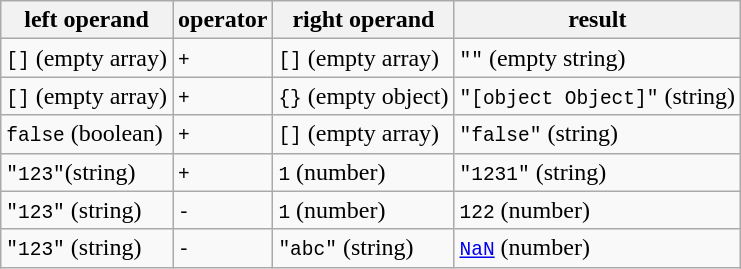<table class="wikitable">
<tr>
<th>left operand</th>
<th>operator</th>
<th>right operand</th>
<th>result</th>
</tr>
<tr>
<td><code>[]</code> (empty array)</td>
<td><code>+</code></td>
<td><code>[]</code> (empty array)</td>
<td><code>""</code> (empty string)</td>
</tr>
<tr>
<td><code>[]</code> (empty array)</td>
<td><code>+</code></td>
<td><code>{}</code> (empty object)</td>
<td><code>"[object Object]"</code> (string)</td>
</tr>
<tr>
<td><code>false</code> (boolean)</td>
<td><code>+</code></td>
<td><code>[]</code> (empty array)</td>
<td><code>"false"</code> (string)</td>
</tr>
<tr>
<td><code>"123"</code>(string)</td>
<td><code>+</code></td>
<td><code>1</code> (number)</td>
<td><code>"1231"</code> (string)</td>
</tr>
<tr>
<td><code>"123"</code> (string)</td>
<td><code>-</code></td>
<td><code>1</code> (number)</td>
<td><code>122</code> (number)</td>
</tr>
<tr>
<td><code>"123"</code> (string)</td>
<td><code>-</code></td>
<td><code>"abc"</code> (string)</td>
<td><code><a href='#'>NaN</a></code> (number)</td>
</tr>
</table>
